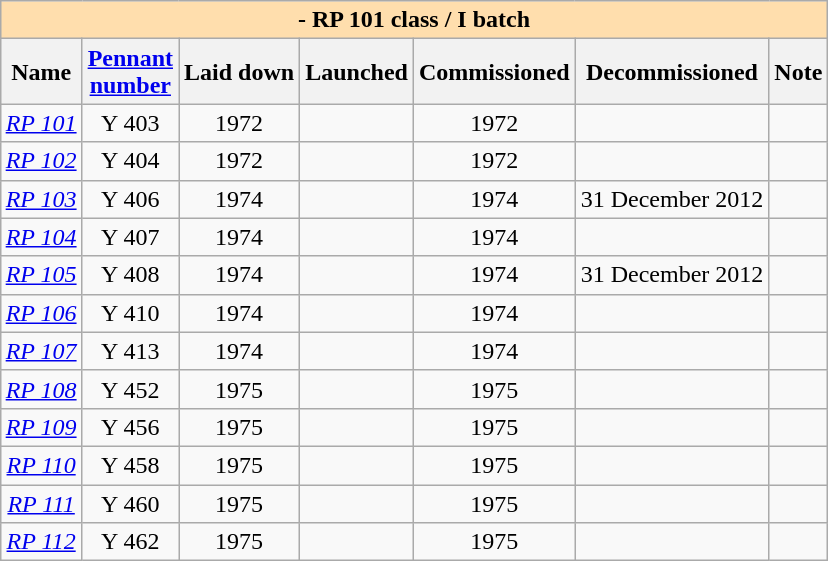<table border="1" class="sortable wikitable" style="margin:1em auto;">
<tr>
<th colspan="11" style="background:#ffdead;"> - RP 101 class / I batch</th>
</tr>
<tr>
<th>Name</th>
<th><a href='#'>Pennant<br>number</a></th>
<th>Laid down</th>
<th>Launched</th>
<th>Commissioned</th>
<th>Decommissioned</th>
<th>Note</th>
</tr>
<tr style="text-align:center;">
<td><em><a href='#'>RP 101</a></em></td>
<td>Y 403</td>
<td>1972</td>
<td></td>
<td>1972</td>
<td></td>
<td></td>
</tr>
<tr style="text-align:center;">
<td><em><a href='#'>RP 102</a></em></td>
<td>Y 404</td>
<td>1972</td>
<td></td>
<td>1972</td>
<td></td>
<td></td>
</tr>
<tr style="text-align:center;">
<td><em><a href='#'>RP 103</a></em></td>
<td>Y 406</td>
<td>1974</td>
<td></td>
<td>1974</td>
<td>31 December 2012</td>
<td></td>
</tr>
<tr style="text-align:center;">
<td><em><a href='#'>RP 104</a></em></td>
<td>Y 407</td>
<td>1974</td>
<td></td>
<td>1974</td>
<td></td>
<td></td>
</tr>
<tr style="text-align:center;">
<td><em><a href='#'>RP 105</a></em></td>
<td>Y 408</td>
<td>1974</td>
<td></td>
<td>1974</td>
<td>31 December 2012</td>
<td></td>
</tr>
<tr style="text-align:center;">
<td><em><a href='#'>RP 106</a></em></td>
<td>Y 410</td>
<td>1974</td>
<td></td>
<td>1974</td>
<td></td>
<td></td>
</tr>
<tr style="text-align:center;">
<td><em><a href='#'>RP 107</a></em></td>
<td>Y 413</td>
<td>1974</td>
<td></td>
<td>1974</td>
<td></td>
<td></td>
</tr>
<tr style="text-align:center;">
<td><em><a href='#'>RP 108</a></em></td>
<td>Y 452</td>
<td>1975</td>
<td></td>
<td>1975</td>
<td></td>
<td></td>
</tr>
<tr style="text-align:center;">
<td><em><a href='#'>RP 109</a></em></td>
<td>Y 456</td>
<td>1975</td>
<td></td>
<td>1975</td>
<td></td>
<td></td>
</tr>
<tr style="text-align:center;">
<td><em><a href='#'>RP 110</a></em></td>
<td>Y 458</td>
<td>1975</td>
<td></td>
<td>1975</td>
<td></td>
<td></td>
</tr>
<tr style="text-align:center;">
<td><em><a href='#'>RP 111</a></em></td>
<td>Y 460</td>
<td>1975</td>
<td></td>
<td>1975</td>
<td></td>
<td></td>
</tr>
<tr style="text-align:center;">
<td><em><a href='#'>RP 112</a></em></td>
<td>Y 462</td>
<td>1975</td>
<td></td>
<td>1975</td>
<td></td>
<td></td>
</tr>
</table>
